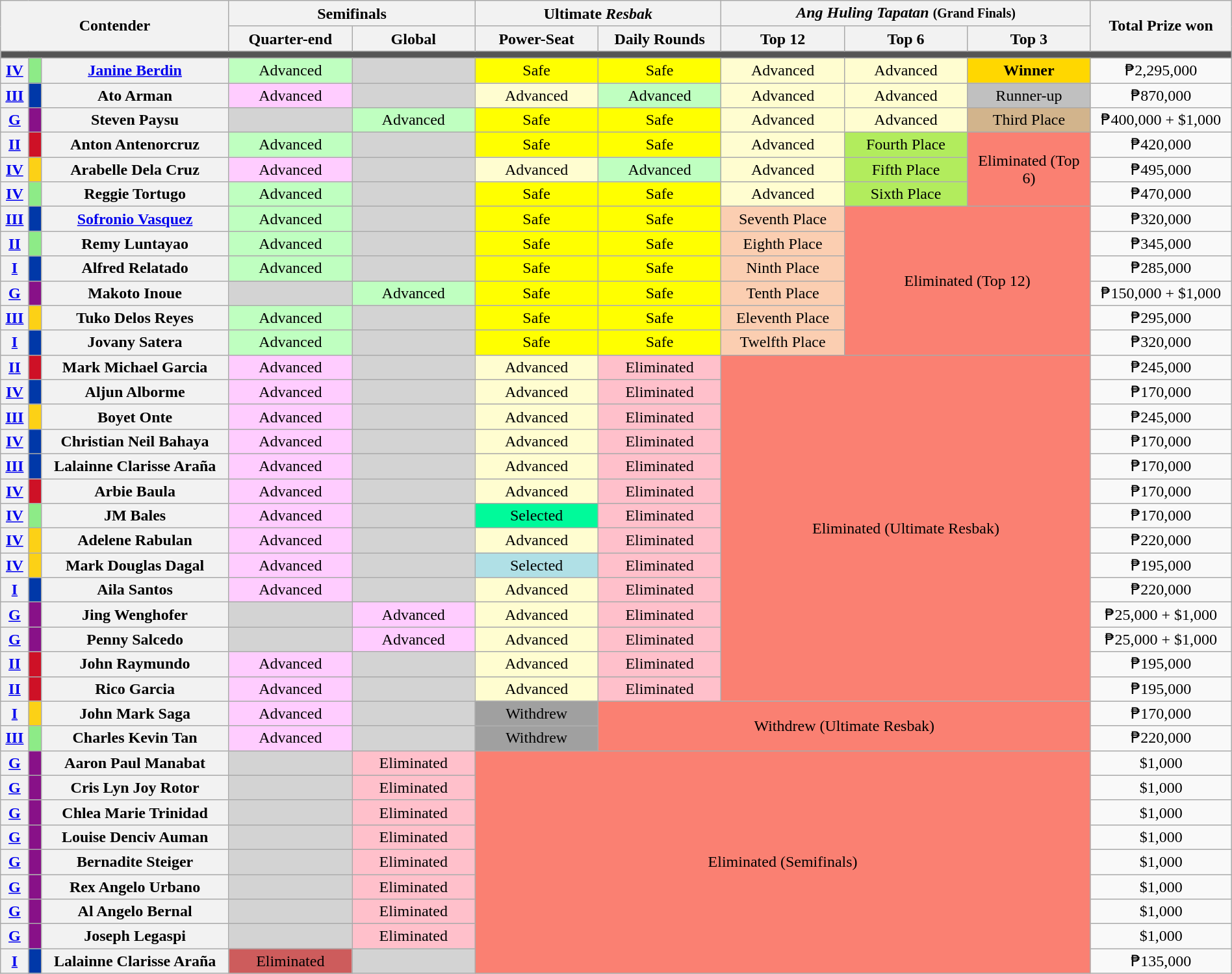<table class="wikitable" style="width:100%;text-align:center;line-height:18px;">
<tr>
<th colspan="3" rowspan="2">Contender</th>
<th colspan="2">Semifinals</th>
<th colspan="2">Ultimate <em>Resbak</em></th>
<th colspan="3"><em>Ang Huling Tapatan</em> <small>(Grand Finals)</small></th>
<th rowspan="2">Total Prize won</th>
</tr>
<tr>
<th width="10%">Quarter-end</th>
<th width="10%">Global</th>
<th width="10%">Power-Seat</th>
<th width="10%">Daily Rounds</th>
<th width="10%">Top 12</th>
<th width="10%">Top 6</th>
<th width="10%">Top 3</th>
</tr>
<tr>
<th colspan="11" style="background-color:#555;"></th>
</tr>
<tr>
<th><a href='#'>IV</a></th>
<th style="background:#8deb87"></th>
<th><a href='#'>Janine Berdin</a></th>
<td style="background:#BFFFC0">Advanced</td>
<td style="background:lightgray"></td>
<td style="background:yellow">Safe</td>
<td style="background:yellow">Safe</td>
<td style="background:#FFFDD0">Advanced</td>
<td style="background:#FFFDD0">Advanced</td>
<td style="background:gold"><strong>Winner</strong></td>
<td>₱2,295,000</td>
</tr>
<tr>
<th><a href='#'>III</a></th>
<th style="background:#0038A8"></th>
<th>Ato Arman</th>
<td style="background:#ffccff">Advanced</td>
<td style="background:lightgray"></td>
<td style="background:#FFFDD0">Advanced</td>
<td style="background:#BFFFC0">Advanced</td>
<td style="background:#FFFDD0">Advanced</td>
<td style="background:#FFFDD0">Advanced</td>
<td style="background:silver">Runner-up</td>
<td>₱870,000</td>
</tr>
<tr>
<th><a href='#'>G</a></th>
<th style="background:#881188"></th>
<th>Steven Paysu</th>
<td style="background:lightgray"></td>
<td style="background:#BFFFC0">Advanced</td>
<td style="background:yellow">Safe</td>
<td style="background:yellow">Safe</td>
<td style="background:#FFFDD0">Advanced</td>
<td style="background:#FFFDD0">Advanced</td>
<td style="background:tan">Third Place</td>
<td>₱400,000 + $1,000</td>
</tr>
<tr>
<th><a href='#'>II</a></th>
<th style="background:#CE1126" width="1%"></th>
<th>Anton Antenorcruz</th>
<td style="background:#BFFFC0">Advanced</td>
<td style="background:lightgray"></td>
<td style="background:yellow">Safe</td>
<td style="background:yellow">Safe</td>
<td style="background:#FFFDD0">Advanced</td>
<td style="background:#B2EC5D">Fourth Place</td>
<td rowspan="3" style="background:salmon">Eliminated (Top 6)</td>
<td>₱420,000</td>
</tr>
<tr>
<th><a href='#'>IV</a></th>
<th style="background:#FCD116"></th>
<th>Arabelle Dela Cruz</th>
<td style="background:#ffccff">Advanced</td>
<td style="background:lightgray"></td>
<td style="background:#FFFDD0">Advanced</td>
<td style="background:#BFFFC0">Advanced</td>
<td style="background:#FFFDD0">Advanced</td>
<td style="background:#B2EC5D">Fifth Place</td>
<td>₱495,000</td>
</tr>
<tr>
<th><a href='#'>IV</a></th>
<th style="background:#8deb87"></th>
<th>Reggie Tortugo</th>
<td style="background:#BFFFC0">Advanced</td>
<td style="background:lightgray"></td>
<td style="background:yellow">Safe</td>
<td style="background:yellow">Safe</td>
<td style="background:#FFFDD0">Advanced</td>
<td style="background:#B2EC5D">Sixth Place</td>
<td>₱470,000</td>
</tr>
<tr>
<th><a href='#'>III</a></th>
<th style="background:#0038A8"></th>
<th><a href='#'>Sofronio Vasquez</a></th>
<td style="background:#BFFFC0">Advanced</td>
<td style="background:lightgray"></td>
<td style="background:yellow">Safe</td>
<td style="background:yellow">Safe</td>
<td style="background:#FBCEB1">Seventh Place</td>
<td colspan="2" rowspan="6" style="background:salmon">Eliminated (Top 12)</td>
<td>₱320,000</td>
</tr>
<tr>
<th><a href='#'>II</a></th>
<th style="background:#8deb87"></th>
<th>Remy Luntayao</th>
<td style="background:#BFFFC0">Advanced</td>
<td style="background:lightgray"></td>
<td style="background:yellow">Safe</td>
<td style="background:yellow">Safe</td>
<td style="background:#FBCEB1">Eighth Place</td>
<td>₱345,000</td>
</tr>
<tr>
<th><a href='#'>I</a></th>
<th style="background:#0038A8"></th>
<th>Alfred Relatado</th>
<td style="background:#BFFFC0">Advanced</td>
<td style="background:lightgray"></td>
<td style="background:yellow">Safe</td>
<td style="background:yellow">Safe</td>
<td style="background:#FBCEB1">Ninth Place</td>
<td>₱285,000</td>
</tr>
<tr>
<th><a href='#'>G</a></th>
<th style="background:#881188"></th>
<th>Makoto Inoue</th>
<td style="background:lightgray"></td>
<td style="background:#BFFFC0">Advanced</td>
<td style="background:yellow">Safe</td>
<td style="background:yellow">Safe</td>
<td style="background:#FBCEB1">Tenth Place</td>
<td>₱150,000 + $1,000</td>
</tr>
<tr>
<th><a href='#'>III</a></th>
<th style="background:#FCD116"></th>
<th>Tuko Delos Reyes</th>
<td style="background:#BFFFC0">Advanced</td>
<td style="background:lightgray"></td>
<td style="background:yellow">Safe</td>
<td style="background:yellow">Safe</td>
<td style="background:#FBCEB1">Eleventh Place</td>
<td>₱295,000</td>
</tr>
<tr>
<th><a href='#'>I</a></th>
<th style="background:#0038A8"></th>
<th>Jovany Satera</th>
<td style="background:#BFFFC0">Advanced</td>
<td style="background:lightgray"></td>
<td style="background:yellow">Safe</td>
<td style="background:yellow">Safe</td>
<td style="background:#FBCEB1">Twelfth Place</td>
<td>₱320,000</td>
</tr>
<tr>
<th><a href='#'>II</a></th>
<th style="background:#CE1126"></th>
<th>Mark Michael Garcia</th>
<td style="background:#ffccff">Advanced</td>
<td style="background:lightgray"></td>
<td style="background:#FFFDD0">Advanced</td>
<td style="background:pink">Eliminated</td>
<td colspan="3" rowspan="14" style="background:salmon">Eliminated (Ultimate Resbak)</td>
<td>₱245,000</td>
</tr>
<tr>
<th><a href='#'>IV</a></th>
<th style="background:#0038A8"></th>
<th>Aljun Alborme</th>
<td style="background:#ffccff">Advanced</td>
<td style="background:lightgray"></td>
<td style="background:#FFFDD0">Advanced</td>
<td style="background:pink">Eliminated</td>
<td>₱170,000</td>
</tr>
<tr>
<th><a href='#'>III</a></th>
<th style="background:#FCD116"></th>
<th>Boyet Onte</th>
<td style="background:#ffccff">Advanced</td>
<td style="background:lightgray"></td>
<td style="background:#FFFDD0">Advanced</td>
<td style="background:pink">Eliminated</td>
<td>₱245,000</td>
</tr>
<tr>
<th><a href='#'>IV</a></th>
<th style="background:#0038A8"></th>
<th>Christian Neil Bahaya</th>
<td style="background:#ffccff">Advanced</td>
<td style="background:lightgray"></td>
<td style="background:#FFFDD0">Advanced</td>
<td style="background:pink">Eliminated</td>
<td>₱170,000</td>
</tr>
<tr>
<th><a href='#'>III</a></th>
<th style="background:#0038A8"></th>
<th>Lalainne Clarisse Araña</th>
<td style="background:#ffccff">Advanced</td>
<td style="background:lightgray"></td>
<td style="background:#FFFDD0">Advanced</td>
<td style="background:pink">Eliminated</td>
<td>₱170,000</td>
</tr>
<tr>
<th><a href='#'>IV</a></th>
<th style="background:#CE1126"></th>
<th>Arbie Baula</th>
<td style="background:#ffccff">Advanced</td>
<td style="background:lightgray"></td>
<td style="background:#FFFDD0">Advanced</td>
<td style="background:pink">Eliminated</td>
<td>₱170,000</td>
</tr>
<tr>
<th><a href='#'>IV</a></th>
<th style="background:#8deb87"></th>
<th>JM Bales</th>
<td style="background:#ffccff">Advanced</td>
<td style="background:lightgray"></td>
<td style="background:#00FA9A">Selected</td>
<td style="background:pink">Eliminated</td>
<td>₱170,000</td>
</tr>
<tr>
<th><a href='#'>IV</a></th>
<th style="background:#FCD116"></th>
<th>Adelene Rabulan</th>
<td style="background:#ffccff">Advanced</td>
<td style="background:lightgray"></td>
<td style="background:#FFFDD0">Advanced</td>
<td style="background:pink">Eliminated</td>
<td>₱220,000</td>
</tr>
<tr>
<th><a href='#'>IV</a></th>
<th style="background:#FCD116"></th>
<th>Mark Douglas Dagal</th>
<td style="background:#ffccff">Advanced</td>
<td style="background:lightgray"></td>
<td style="background:#B0E0E6">Selected</td>
<td style="background:pink">Eliminated</td>
<td>₱195,000</td>
</tr>
<tr>
<th><a href='#'>I</a></th>
<th style="background:#0038A8"></th>
<th>Aila Santos</th>
<td style="background:#ffccff">Advanced</td>
<td style="background:lightgray"></td>
<td style="background:#FFFDD0">Advanced</td>
<td style="background:pink">Eliminated</td>
<td>₱220,000</td>
</tr>
<tr>
<th><a href='#'>G</a></th>
<th style="background:#881188"></th>
<th>Jing Wenghofer</th>
<td style="background:lightgray"></td>
<td style="background:#ffccff">Advanced</td>
<td style="background:#FFFDD0">Advanced</td>
<td style="background:pink">Eliminated</td>
<td>₱25,000 + $1,000</td>
</tr>
<tr>
<th><a href='#'>G</a></th>
<th style="background:#881188"></th>
<th>Penny Salcedo</th>
<td style="background:lightgray"></td>
<td style="background:#ffccff">Advanced</td>
<td style="background:#FFFDD0">Advanced</td>
<td style="background:pink">Eliminated</td>
<td>₱25,000 + $1,000</td>
</tr>
<tr>
<th><a href='#'>II</a></th>
<th style="background:#CE1126"></th>
<th>John Raymundo</th>
<td style="background:#ffccff">Advanced</td>
<td style="background:lightgray"></td>
<td style="background:#FFFDD0">Advanced</td>
<td style="background:pink">Eliminated</td>
<td>₱195,000</td>
</tr>
<tr>
<th><a href='#'>II</a></th>
<th style="background:#CE1126"></th>
<th>Rico Garcia</th>
<td style="background:#ffccff">Advanced</td>
<td style="background:lightgray"></td>
<td style="background:#FFFDD0">Advanced</td>
<td style="background:pink">Eliminated</td>
<td>₱195,000</td>
</tr>
<tr>
<th><a href='#'>I</a></th>
<th style="background:#FCD116"></th>
<th>John Mark Saga</th>
<td style="background:#ffccff">Advanced</td>
<td style="background:lightgray"></td>
<td style="background:#a0a0a0">Withdrew</td>
<td colspan="4" rowspan="2" style="background:salmon">Withdrew (Ultimate Resbak)</td>
<td>₱170,000</td>
</tr>
<tr>
<th><a href='#'>III</a></th>
<th style="background:#8deb87"></th>
<th>Charles Kevin Tan</th>
<td style="background:#ffccff">Advanced</td>
<td style="background:lightgray"></td>
<td style="background:#a0a0a0">Withdrew</td>
<td>₱220,000</td>
</tr>
<tr>
<th><a href='#'>G</a></th>
<th style="background:#881188"></th>
<th>Aaron Paul Manabat</th>
<td style="background:lightgray"></td>
<td style="background:pink">Eliminated</td>
<td colspan="5" rowspan="9" style="background:salmon">Eliminated (Semifinals)</td>
<td>$1,000</td>
</tr>
<tr>
<th><a href='#'>G</a></th>
<th style="background:#881188"></th>
<th>Cris Lyn Joy Rotor</th>
<td style="background:lightgray"></td>
<td style="background:pink">Eliminated</td>
<td>$1,000</td>
</tr>
<tr>
<th><a href='#'>G</a></th>
<th style="background:#881188"></th>
<th>Chlea Marie Trinidad</th>
<td style="background:lightgray"></td>
<td style="background:pink">Eliminated</td>
<td>$1,000</td>
</tr>
<tr>
<th><a href='#'>G</a></th>
<th style="background:#881188"></th>
<th>Louise Denciv Auman</th>
<td style="background:lightgray"></td>
<td style="background:pink">Eliminated</td>
<td>$1,000</td>
</tr>
<tr>
<th><a href='#'>G</a></th>
<th style="background:#881188"></th>
<th>Bernadite Steiger</th>
<td style="background:lightgray"></td>
<td style="background:pink">Eliminated</td>
<td>$1,000</td>
</tr>
<tr>
<th><a href='#'>G</a></th>
<th style="background:#881188"></th>
<th>Rex Angelo Urbano</th>
<td style="background:lightgray"></td>
<td style="background:pink">Eliminated</td>
<td>$1,000</td>
</tr>
<tr>
<th><a href='#'>G</a></th>
<th style="background:#881188"></th>
<th>Al Angelo Bernal</th>
<td style="background:lightgray"></td>
<td style="background:pink">Eliminated</td>
<td>$1,000</td>
</tr>
<tr>
<th><a href='#'>G</a></th>
<th style="background:#881188"></th>
<th>Joseph Legaspi</th>
<td style="background:lightgray"></td>
<td style="background:pink">Eliminated</td>
<td>$1,000</td>
</tr>
<tr>
<th><a href='#'>I</a></th>
<th style="background:#0038A8"></th>
<th>Lalainne Clarisse Araña</th>
<td style="background:#CD5C5C">Eliminated</td>
<td style="background:lightgray"></td>
<td>₱135,000</td>
</tr>
</table>
